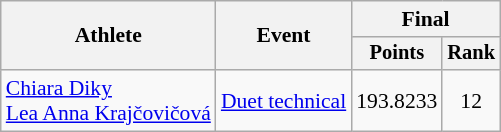<table class="wikitable" style="font-size:90%;">
<tr>
<th rowspan=2>Athlete</th>
<th rowspan=2>Event</th>
<th colspan=2>Final</th>
</tr>
<tr style="font-size:95%">
<th>Points</th>
<th>Rank</th>
</tr>
<tr align=center>
<td align=left><a href='#'>Chiara Diky</a><br><a href='#'>Lea Anna Krajčovičová</a></td>
<td align=left><a href='#'>Duet technical</a></td>
<td>193.8233</td>
<td>12</td>
</tr>
</table>
